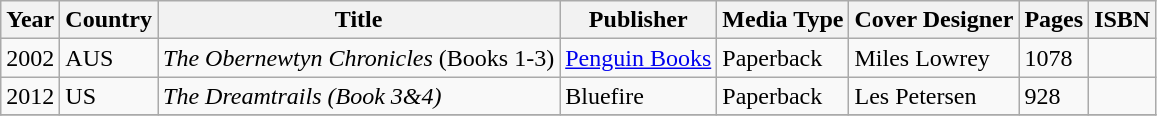<table class="wikitable">
<tr>
<th>Year</th>
<th>Country</th>
<th>Title</th>
<th>Publisher</th>
<th>Media Type</th>
<th>Cover Designer</th>
<th>Pages</th>
<th>ISBN</th>
</tr>
<tr>
<td rowspan="1">2002</td>
<td>AUS</td>
<td><em>The Obernewtyn Chronicles</em> (Books 1-3)</td>
<td><a href='#'>Penguin Books</a></td>
<td>Paperback</td>
<td>Miles Lowrey</td>
<td>1078</td>
<td></td>
</tr>
<tr>
<td rowspan="1">2012</td>
<td>US</td>
<td><em>The Dreamtrails (Book 3&4)</em></td>
<td>Bluefire</td>
<td>Paperback</td>
<td>Les Petersen</td>
<td>928</td>
<td></td>
</tr>
<tr>
</tr>
</table>
